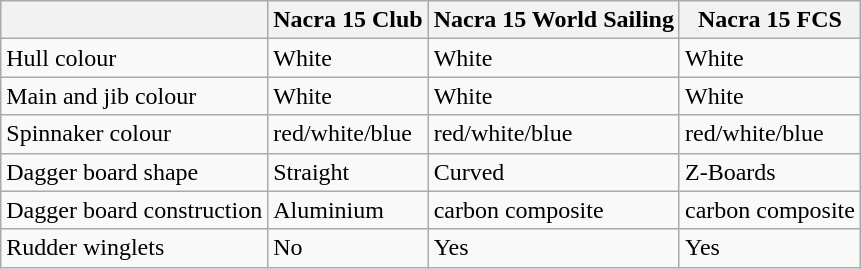<table class="wikitable">
<tr>
<th></th>
<th>Nacra 15 Club</th>
<th>Nacra 15 World Sailing</th>
<th>Nacra 15 FCS</th>
</tr>
<tr>
<td>Hull colour</td>
<td>White</td>
<td>White</td>
<td>White</td>
</tr>
<tr>
<td>Main and jib colour</td>
<td>White</td>
<td>White</td>
<td>White</td>
</tr>
<tr>
<td>Spinnaker colour</td>
<td>red/white/blue</td>
<td>red/white/blue</td>
<td>red/white/blue</td>
</tr>
<tr>
<td>Dagger board shape</td>
<td>Straight</td>
<td>Curved</td>
<td>Z-Boards</td>
</tr>
<tr>
<td>Dagger board construction</td>
<td>Aluminium</td>
<td>carbon composite</td>
<td>carbon composite</td>
</tr>
<tr>
<td>Rudder winglets</td>
<td>No</td>
<td>Yes</td>
<td>Yes</td>
</tr>
</table>
